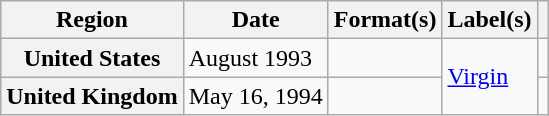<table class="wikitable plainrowheaders">
<tr>
<th scope="col">Region</th>
<th scope="col">Date</th>
<th scope="col">Format(s)</th>
<th scope="col">Label(s)</th>
<th scope="col"></th>
</tr>
<tr>
<th scope="row">United States</th>
<td>August 1993</td>
<td></td>
<td rowspan="2"><a href='#'>Virgin</a></td>
<td></td>
</tr>
<tr>
<th scope="row">United Kingdom</th>
<td>May 16, 1994</td>
<td></td>
<td></td>
</tr>
</table>
